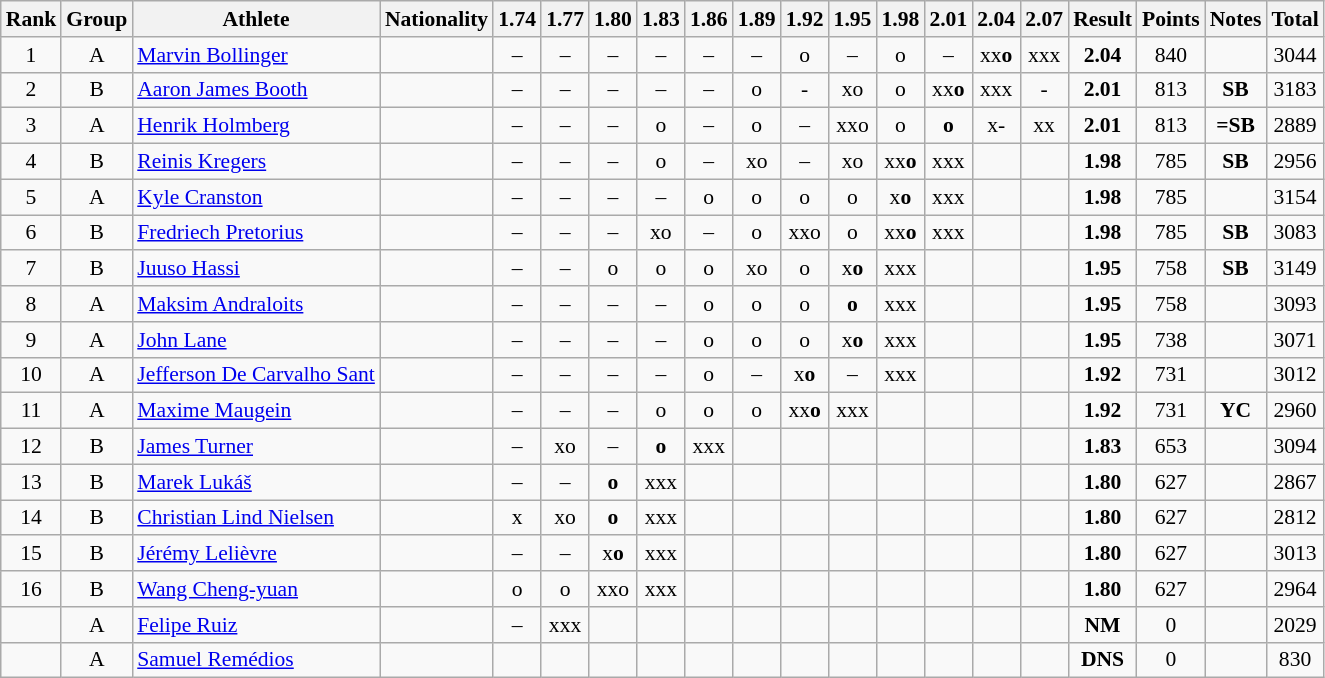<table class="wikitable sortable" style="text-align:center;font-size:90%">
<tr>
<th>Rank</th>
<th>Group</th>
<th>Athlete</th>
<th>Nationality</th>
<th>1.74</th>
<th>1.77</th>
<th>1.80</th>
<th>1.83</th>
<th>1.86</th>
<th>1.89</th>
<th>1.92</th>
<th>1.95</th>
<th>1.98</th>
<th>2.01</th>
<th>2.04</th>
<th>2.07</th>
<th>Result</th>
<th>Points</th>
<th>Notes</th>
<th>Total</th>
</tr>
<tr>
<td>1</td>
<td>A</td>
<td align="left"><a href='#'>Marvin Bollinger</a></td>
<td align="left"></td>
<td>–</td>
<td>–</td>
<td>–</td>
<td>–</td>
<td>–</td>
<td>–</td>
<td>o</td>
<td>–</td>
<td>o</td>
<td>–</td>
<td>xx<strong>o</strong></td>
<td>xxx</td>
<td><strong>2.04</strong></td>
<td>840</td>
<td></td>
<td>3044</td>
</tr>
<tr>
<td>2</td>
<td>B</td>
<td align="left"><a href='#'>Aaron James Booth</a></td>
<td align="left"></td>
<td>–</td>
<td>–</td>
<td>–</td>
<td>–</td>
<td>–</td>
<td>o</td>
<td>-</td>
<td>xo</td>
<td>o</td>
<td>xx<strong>o</strong></td>
<td>xxx</td>
<td>-</td>
<td><strong>2.01</strong></td>
<td>813</td>
<td><strong>SB</strong></td>
<td>3183</td>
</tr>
<tr>
<td>3</td>
<td>A</td>
<td align="left"><a href='#'>Henrik Holmberg</a></td>
<td align="left"></td>
<td>–</td>
<td>–</td>
<td>–</td>
<td>o</td>
<td>–</td>
<td>o</td>
<td>–</td>
<td>xxo</td>
<td>o</td>
<td><strong>o</strong></td>
<td>x-</td>
<td>xx</td>
<td><strong>2.01</strong></td>
<td>813</td>
<td><strong>=SB</strong></td>
<td>2889</td>
</tr>
<tr>
<td>4</td>
<td>B</td>
<td align="left"><a href='#'>Reinis Kregers</a></td>
<td align="left"></td>
<td>–</td>
<td>–</td>
<td>–</td>
<td>o</td>
<td>–</td>
<td>xo</td>
<td>–</td>
<td>xo</td>
<td>xx<strong>o</strong></td>
<td>xxx</td>
<td></td>
<td></td>
<td><strong>1.98</strong></td>
<td>785</td>
<td><strong>SB</strong></td>
<td>2956</td>
</tr>
<tr>
<td>5</td>
<td>A</td>
<td align="left"><a href='#'>Kyle Cranston</a></td>
<td align="left"></td>
<td>–</td>
<td>–</td>
<td>–</td>
<td>–</td>
<td>o</td>
<td>o</td>
<td>o</td>
<td>o</td>
<td>x<strong>o</strong></td>
<td>xxx</td>
<td></td>
<td></td>
<td><strong>1.98</strong></td>
<td>785</td>
<td></td>
<td>3154</td>
</tr>
<tr>
<td>6</td>
<td>B</td>
<td align="left"><a href='#'>Fredriech Pretorius</a></td>
<td align="left"></td>
<td>–</td>
<td>–</td>
<td>–</td>
<td>xo</td>
<td>–</td>
<td>o</td>
<td>xxo</td>
<td>o</td>
<td>xx<strong>o</strong></td>
<td>xxx</td>
<td></td>
<td></td>
<td><strong>1.98</strong></td>
<td>785</td>
<td><strong>SB</strong></td>
<td>3083</td>
</tr>
<tr>
<td>7</td>
<td>B</td>
<td align="left"><a href='#'>Juuso Hassi</a></td>
<td align="left"></td>
<td>–</td>
<td>–</td>
<td>o</td>
<td>o</td>
<td>o</td>
<td>xo</td>
<td>o</td>
<td>x<strong>o</strong></td>
<td>xxx</td>
<td></td>
<td></td>
<td></td>
<td><strong>1.95</strong></td>
<td>758</td>
<td><strong>SB</strong></td>
<td>3149</td>
</tr>
<tr>
<td>8</td>
<td>A</td>
<td align="left"><a href='#'>Maksim Andraloits</a></td>
<td align="left"></td>
<td>–</td>
<td>–</td>
<td>–</td>
<td>–</td>
<td>o</td>
<td>o</td>
<td>o</td>
<td><strong>o</strong></td>
<td>xxx</td>
<td></td>
<td></td>
<td></td>
<td><strong>1.95</strong></td>
<td>758</td>
<td></td>
<td>3093</td>
</tr>
<tr>
<td>9</td>
<td>A</td>
<td align="left"><a href='#'>John Lane</a></td>
<td align="left"></td>
<td>–</td>
<td>–</td>
<td>–</td>
<td>–</td>
<td>o</td>
<td>o</td>
<td>o</td>
<td>x<strong>o</strong></td>
<td>xxx</td>
<td></td>
<td></td>
<td></td>
<td><strong>1.95</strong></td>
<td>738</td>
<td></td>
<td>3071</td>
</tr>
<tr>
<td>10</td>
<td>A</td>
<td align="left"><a href='#'>Jefferson De Carvalho Sant</a></td>
<td align="left"></td>
<td>–</td>
<td>–</td>
<td>–</td>
<td>–</td>
<td>o</td>
<td>–</td>
<td>x<strong>o</strong></td>
<td>–</td>
<td>xxx</td>
<td></td>
<td></td>
<td></td>
<td><strong>1.92</strong></td>
<td>731</td>
<td></td>
<td>3012</td>
</tr>
<tr>
<td>11</td>
<td>A</td>
<td align="left"><a href='#'>Maxime Maugein</a></td>
<td align="left"></td>
<td>–</td>
<td>–</td>
<td>–</td>
<td>o</td>
<td>o</td>
<td>o</td>
<td>xx<strong>o</strong></td>
<td>xxx</td>
<td></td>
<td></td>
<td></td>
<td></td>
<td><strong>1.92</strong></td>
<td>731</td>
<td><strong>YC</strong></td>
<td>2960</td>
</tr>
<tr>
<td>12</td>
<td>B</td>
<td align="left"><a href='#'>James Turner</a></td>
<td align="left"></td>
<td>–</td>
<td>xo</td>
<td>–</td>
<td><strong>o</strong></td>
<td>xxx</td>
<td></td>
<td></td>
<td></td>
<td></td>
<td></td>
<td></td>
<td></td>
<td><strong>1.83</strong></td>
<td>653</td>
<td></td>
<td>3094</td>
</tr>
<tr>
<td>13</td>
<td>B</td>
<td align="left"><a href='#'>Marek Lukáš</a></td>
<td align="left"></td>
<td>–</td>
<td>–</td>
<td><strong>o</strong></td>
<td>xxx</td>
<td></td>
<td></td>
<td></td>
<td></td>
<td></td>
<td></td>
<td></td>
<td></td>
<td><strong>1.80</strong></td>
<td>627</td>
<td></td>
<td>2867</td>
</tr>
<tr>
<td>14</td>
<td>B</td>
<td align="left"><a href='#'>Christian Lind Nielsen</a></td>
<td align="left"></td>
<td>x</td>
<td>xo</td>
<td><strong>o</strong></td>
<td>xxx</td>
<td></td>
<td></td>
<td></td>
<td></td>
<td></td>
<td></td>
<td></td>
<td></td>
<td><strong>1.80</strong></td>
<td>627</td>
<td></td>
<td>2812</td>
</tr>
<tr>
<td>15</td>
<td>B</td>
<td align="left"><a href='#'>Jérémy Lelièvre</a></td>
<td align="left"></td>
<td>–</td>
<td>–</td>
<td>x<strong>o</strong></td>
<td>xxx</td>
<td></td>
<td></td>
<td></td>
<td></td>
<td></td>
<td></td>
<td></td>
<td></td>
<td><strong>1.80</strong></td>
<td>627</td>
<td></td>
<td>3013</td>
</tr>
<tr>
<td>16</td>
<td>B</td>
<td align="left"><a href='#'>Wang Cheng-yuan</a></td>
<td align="left"></td>
<td>o</td>
<td>o</td>
<td>xxo</td>
<td>xxx</td>
<td></td>
<td></td>
<td></td>
<td></td>
<td></td>
<td></td>
<td></td>
<td></td>
<td><strong>1.80</strong></td>
<td>627</td>
<td></td>
<td>2964</td>
</tr>
<tr>
<td></td>
<td>A</td>
<td align="left"><a href='#'>Felipe Ruiz</a></td>
<td align="left"></td>
<td>–</td>
<td>xxx</td>
<td></td>
<td></td>
<td></td>
<td></td>
<td></td>
<td></td>
<td></td>
<td></td>
<td></td>
<td></td>
<td><strong>NM</strong></td>
<td>0</td>
<td></td>
<td>2029</td>
</tr>
<tr>
<td></td>
<td>A</td>
<td align="left"><a href='#'>Samuel Remédios</a></td>
<td align="left"></td>
<td></td>
<td></td>
<td></td>
<td></td>
<td></td>
<td></td>
<td></td>
<td></td>
<td></td>
<td></td>
<td></td>
<td></td>
<td><strong>DNS</strong></td>
<td>0</td>
<td></td>
<td>830</td>
</tr>
</table>
